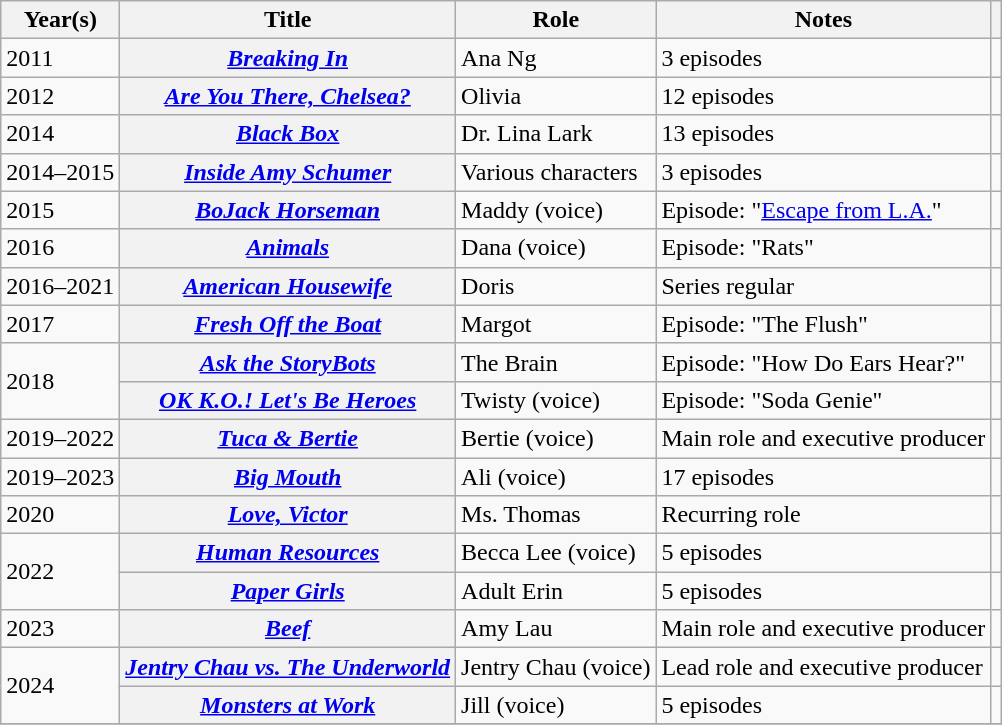<table class="wikitable plainrowheaders sortable">
<tr>
<th scope="col">Year(s)</th>
<th scope="col">Title</th>
<th scope="col" class="unsortable">Role</th>
<th scope="col" class="unsortable">Notes</th>
<th scope="col" class="unsortable"></th>
</tr>
<tr>
<td>2011</td>
<th scope="row"><em><a href='#'>Breaking In</a></em></th>
<td>Ana Ng</td>
<td>3 episodes</td>
<td style="text-align:center;"></td>
</tr>
<tr>
<td>2012</td>
<th scope="row"><em><a href='#'>Are You There, Chelsea?</a></em></th>
<td>Olivia</td>
<td>12 episodes</td>
<td style="text-align:center;"></td>
</tr>
<tr>
<td>2014</td>
<th scope="row"><em><a href='#'>Black Box</a></em></th>
<td>Dr. Lina Lark</td>
<td>13 episodes</td>
<td style="text-align:center;"></td>
</tr>
<tr>
<td>2014–2015</td>
<th scope="row"><em><a href='#'>Inside Amy Schumer</a></em></th>
<td>Various characters</td>
<td>3 episodes</td>
<td style="text-align:center;"></td>
</tr>
<tr>
<td>2015</td>
<th scope="row"><em><a href='#'>BoJack Horseman</a></em></th>
<td>Maddy (voice)</td>
<td>Episode: "<a href='#'>Escape from L.A.</a>"</td>
<td style="text-align:center;"></td>
</tr>
<tr>
<td>2016</td>
<th scope="row"><em><a href='#'>Animals</a></em></th>
<td>Dana (voice)</td>
<td>Episode: "Rats"</td>
<td style="text-align:center;"></td>
</tr>
<tr>
<td>2016–2021</td>
<th scope="row"><em><a href='#'>American Housewife</a></em></th>
<td>Doris</td>
<td>Series regular</td>
<td style="text-align:center;"></td>
</tr>
<tr>
<td>2017</td>
<th scope="row"><em><a href='#'>Fresh Off the Boat</a></em></th>
<td>Margot</td>
<td>Episode: "The Flush"</td>
<td style="text-align:center;"></td>
</tr>
<tr>
<td rowspan="2">2018</td>
<th scope="row"><em><a href='#'>Ask the StoryBots</a></em></th>
<td>The Brain</td>
<td>Episode: "How Do Ears Hear?"</td>
<td style="text-align:center;"></td>
</tr>
<tr>
<th scope="row"><em><a href='#'>OK K.O.! Let's Be Heroes</a></em></th>
<td>Twisty (voice)</td>
<td>Episode: "Soda Genie"</td>
<td style="text-align:center;"></td>
</tr>
<tr>
<td>2019–2022</td>
<th scope="row"><em><a href='#'>Tuca & Bertie</a></em></th>
<td>Bertie (voice)</td>
<td>Main role and executive producer</td>
<td style="text-align:center;"></td>
</tr>
<tr>
<td>2019–2023</td>
<th scope="row"><em><a href='#'>Big Mouth</a></em></th>
<td>Ali (voice)</td>
<td>17 episodes</td>
<td style="text-align:center;"></td>
</tr>
<tr>
<td>2020</td>
<th scope="row"><em><a href='#'>Love, Victor</a></em></th>
<td>Ms. Thomas</td>
<td>Recurring role</td>
<td style="text-align:center;"></td>
</tr>
<tr>
<td rowspan="2">2022</td>
<th scope="row"><em><a href='#'>Human Resources</a></em></th>
<td>Becca Lee (voice)</td>
<td>5 episodes</td>
<td style="text-align:center;"></td>
</tr>
<tr>
<th scope="row"><em><a href='#'>Paper Girls</a></em></th>
<td>Adult Erin</td>
<td>5 episodes</td>
<td style="text-align:center;"></td>
</tr>
<tr>
<td>2023</td>
<th scope="row"><em><a href='#'>Beef</a></em></th>
<td>Amy Lau</td>
<td>Main role and executive producer</td>
<td style="text-align:center;"></td>
</tr>
<tr>
<td rowspan="2">2024</td>
<th scope="row"><em><a href='#'>Jentry Chau vs. The Underworld</a></em></th>
<td>Jentry Chau (voice)</td>
<td>Lead role and executive producer</td>
<td style="text-align:center;"></td>
</tr>
<tr>
<th scope="row"><em><a href='#'>Monsters at Work</a></em></th>
<td>Jill (voice)</td>
<td>5 episodes</td>
<td style="text-align:center;"></td>
</tr>
<tr>
</tr>
</table>
